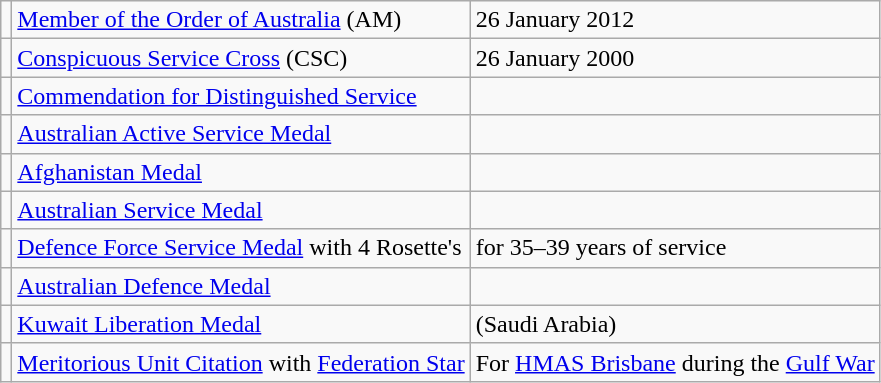<table class="wikitable">
<tr>
<td></td>
<td><a href='#'>Member of the Order of Australia</a> (AM)</td>
<td>26 January 2012</td>
</tr>
<tr>
<td></td>
<td><a href='#'>Conspicuous Service Cross</a> (CSC)</td>
<td>26 January 2000</td>
</tr>
<tr>
<td></td>
<td><a href='#'>Commendation for Distinguished Service</a></td>
<td></td>
</tr>
<tr>
<td></td>
<td><a href='#'>Australian Active Service Medal</a></td>
<td></td>
</tr>
<tr>
<td></td>
<td><a href='#'>Afghanistan Medal</a></td>
<td></td>
</tr>
<tr>
<td></td>
<td><a href='#'>Australian Service Medal</a></td>
<td></td>
</tr>
<tr>
<td></td>
<td><a href='#'>Defence Force Service Medal</a> with 4 Rosette's</td>
<td>for 35–39 years of service</td>
</tr>
<tr>
<td></td>
<td><a href='#'>Australian Defence Medal</a></td>
<td></td>
</tr>
<tr>
<td></td>
<td><a href='#'>Kuwait Liberation Medal</a></td>
<td>(Saudi Arabia)</td>
</tr>
<tr>
<td></td>
<td><a href='#'>Meritorious Unit Citation</a> with <a href='#'>Federation Star</a></td>
<td>For <a href='#'>HMAS Brisbane</a> during the <a href='#'>Gulf War</a></td>
</tr>
</table>
